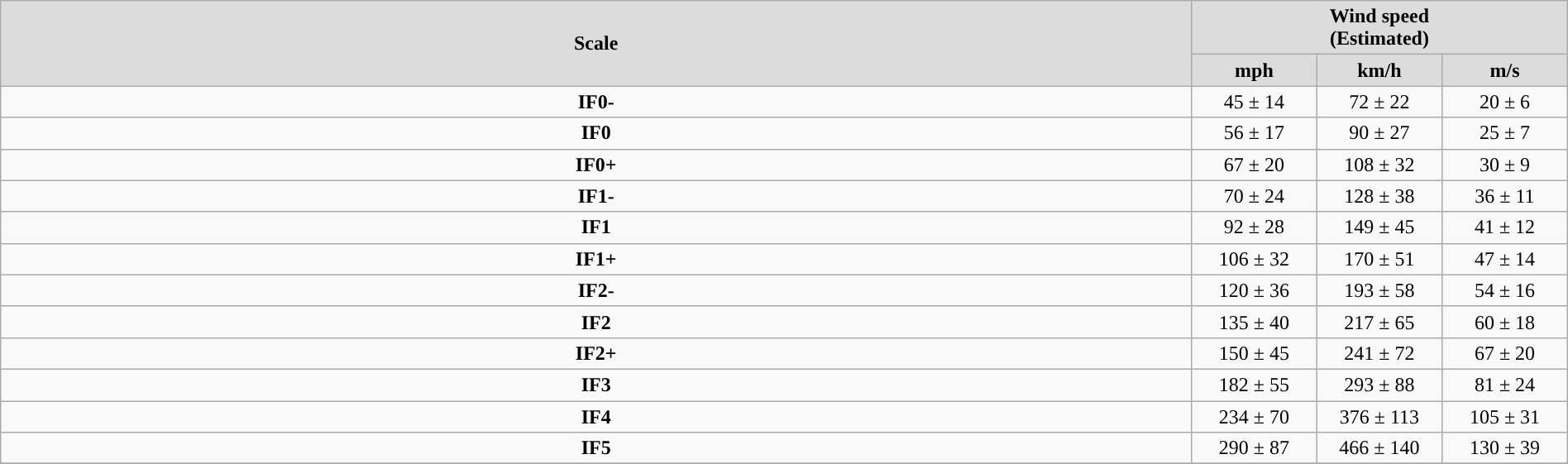<table class="wikitable" width="100%">
<tr style="text-align:center; background:gainsboro;">
<td rowspan="2"><strong>Scale</strong></td>
<td colspan="3"><strong>Wind speed</strong><br><strong>(Estimated)</strong></td>
</tr>
<tr style="text-align:center; background:gainsboro;">
<td><strong>mph</strong></td>
<td><strong>km/h</strong></td>
<td><strong>m/s</strong></td>
</tr>
<tr>
<td align="center"><strong>IF0-</strong></td>
<td style="text-align:center; width:8%;">45 ± 14</td>
<td style="text-align:center; width:8%;">72 ± 22</td>
<td style="text-align:center; width:8%;">20 ± 6</td>
</tr>
<tr>
<td align="center"><strong>IF0</strong></td>
<td style="text-align:center; width:8%;">56 ± 17</td>
<td style="text-align:center; width:8%;">90 ± 27</td>
<td style="text-align:center; width:8%;">25 ± 7</td>
</tr>
<tr>
<td align="center"><strong>IF0+</strong></td>
<td style="text-align:center; width:8%;">67 ± 20</td>
<td style="text-align:center; width:8%;">108 ± 32</td>
<td style="text-align:center; width:8%;">30 ± 9</td>
</tr>
<tr>
<td align="center"><strong>IF1-</strong></td>
<td style="text-align:center; width:8%;">70 ± 24</td>
<td style="text-align:center; width:8%;">128 ± 38</td>
<td style="text-align:center; width:8%;">36 ± 11</td>
</tr>
<tr>
<td align="center"><strong>IF1</strong></td>
<td style="text-align:center; width:8%;">92 ± 28</td>
<td style="text-align:center; width:8%;">149 ± 45</td>
<td style="text-align:center; width:8%;">41 ± 12</td>
</tr>
<tr>
<td align="center"><strong>IF1+</strong></td>
<td style="text-align:center; width:8%;">106 ± 32</td>
<td style="text-align:center; width:8%;">170 ± 51</td>
<td style="text-align:center; width:8%;">47 ± 14</td>
</tr>
<tr>
<td align="center"><strong>IF2-</strong></td>
<td style="text-align:center; width:8%;">120 ± 36</td>
<td style="text-align:center; width:8%;">193 ± 58</td>
<td style="text-align:center; width:8%;">54 ± 16</td>
</tr>
<tr>
<td align="center"><strong>IF2</strong></td>
<td style="text-align:center; width:8%;">135 ± 40</td>
<td style="text-align:center; width:8%;">217 ± 65</td>
<td style="text-align:center; width:8%;">60 ± 18</td>
</tr>
<tr>
<td align="center"><strong>IF2+</strong></td>
<td style="text-align:center; width:8%;">150 ± 45</td>
<td style="text-align:center; width:8%;">241 ± 72</td>
<td style="text-align:center; width:8%;">67 ± 20</td>
</tr>
<tr>
<td align="center"><strong>IF3</strong></td>
<td style="text-align:center; width:8%;">182 ± 55</td>
<td style="text-align:center; width:8%;">293 ± 88</td>
<td style="text-align:center; width:8%;">81 ± 24</td>
</tr>
<tr>
<td align="center"><strong>IF4</strong></td>
<td style="text-align:center; width:8%;">234 ± 70</td>
<td style="text-align:center; width:8%;">376 ± 113</td>
<td style="text-align:center; width:8%;">105 ± 31</td>
</tr>
<tr>
<td align="center"><strong>IF5</strong></td>
<td style="text-align:center; width:8%;">290 ± 87</td>
<td style="text-align:center; width:8%;">466 ± 140</td>
<td style="text-align:center; width:8%;">130 ± 39</td>
</tr>
<tr>
</tr>
</table>
